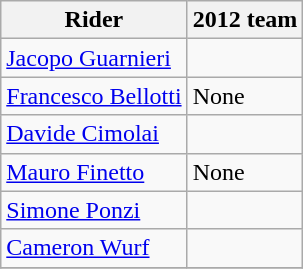<table class="wikitable">
<tr>
<th>Rider</th>
<th>2012 team</th>
</tr>
<tr>
<td><a href='#'>Jacopo Guarnieri</a></td>
<td></td>
</tr>
<tr>
<td><a href='#'>Francesco Bellotti</a></td>
<td>None</td>
</tr>
<tr>
<td><a href='#'>Davide Cimolai</a></td>
<td></td>
</tr>
<tr>
<td><a href='#'>Mauro Finetto</a></td>
<td>None</td>
</tr>
<tr>
<td><a href='#'>Simone Ponzi</a></td>
<td></td>
</tr>
<tr>
<td><a href='#'>Cameron Wurf</a></td>
<td></td>
</tr>
<tr>
</tr>
</table>
